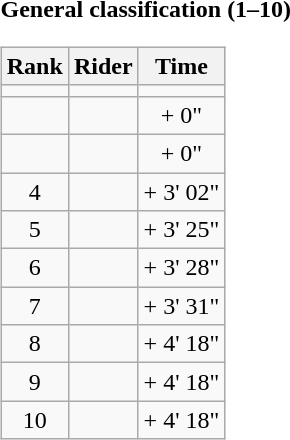<table>
<tr>
<td><strong>General classification (1–10)</strong><br><table class="wikitable">
<tr>
<th scope="col">Rank</th>
<th scope="col">Rider</th>
<th scope="col">Time</th>
</tr>
<tr>
<td style="text-align:center;"></td>
<td></td>
<td style="text-align:center;"></td>
</tr>
<tr>
<td style="text-align:center;"></td>
<td></td>
<td style="text-align:center;">+ 0"</td>
</tr>
<tr>
<td style="text-align:center;"></td>
<td></td>
<td style="text-align:center;">+ 0"</td>
</tr>
<tr>
<td style="text-align:center;">4</td>
<td></td>
<td style="text-align:center;">+ 3' 02"</td>
</tr>
<tr>
<td style="text-align:center;">5</td>
<td></td>
<td style="text-align:center;">+ 3' 25"</td>
</tr>
<tr>
<td style="text-align:center;">6</td>
<td></td>
<td style="text-align:center;">+ 3' 28"</td>
</tr>
<tr>
<td style="text-align:center;">7</td>
<td></td>
<td style="text-align:center;">+ 3' 31"</td>
</tr>
<tr>
<td style="text-align:center;">8</td>
<td></td>
<td style="text-align:center;">+ 4' 18"</td>
</tr>
<tr>
<td style="text-align:center;">9</td>
<td></td>
<td style="text-align:center;">+ 4' 18"</td>
</tr>
<tr>
<td style="text-align:center;">10</td>
<td></td>
<td style="text-align:center;">+ 4' 18"</td>
</tr>
</table>
</td>
</tr>
</table>
